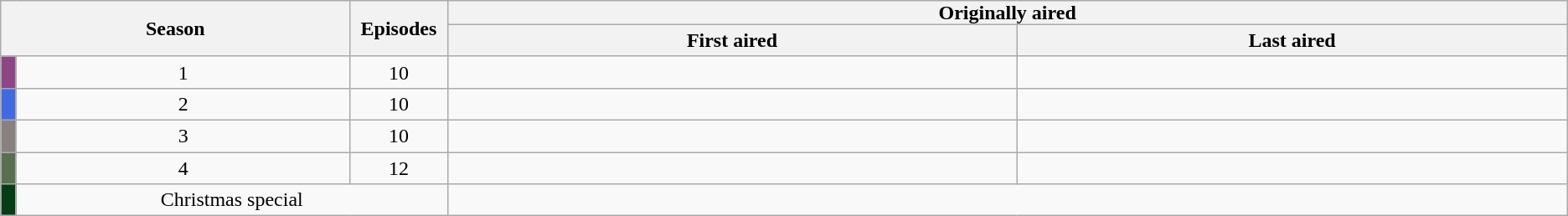<table class="wikitable plainrowheaders" style="text-align:center;">
<tr>
<th scope="col" style="padding:0 8px;" rowspan="2" colspan="2">Season</th>
<th scope="col" style="padding:0 8px;" rowspan="2">Еpisodes</th>
<th scope="col" style="padding:0 40px;" colspan="2">Originally aired</th>
</tr>
<tr>
<th scope="col">First aired</th>
<th scope="col">Last aired</th>
</tr>
<tr>
<td scope="row" style="background:#8E4585; color:#100;"></td>
<td>1</td>
<td>10</td>
<td></td>
<td></td>
</tr>
<tr>
<td scope="row" style="background:#4169E1; color:#100;"></td>
<td>2</td>
<td>10</td>
<td></td>
<td></td>
</tr>
<tr>
<td style="background:#898080; width:1%;"></td>
<td>3</td>
<td style="background:; width:1%;">10</td>
<td></td>
<td></td>
</tr>
<tr>
<td style="background:#597050; width:1%;"></td>
<td>4</td>
<td>12</td>
<td></td>
<td></td>
</tr>
<tr>
<td scope="row" style="background:#053E16; color:#100;"></td>
<td colspan="2">Christmas special</td>
<td colspan="2"></td>
</tr>
</table>
